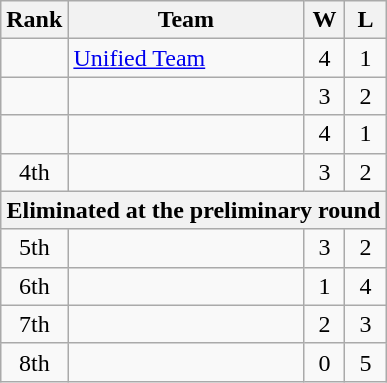<table class=wikitable>
<tr>
<th>Rank</th>
<th width=150px>Team</th>
<th width=20px>W</th>
<th width=20px>L</th>
</tr>
<tr align=center>
<td></td>
<td align=left> <a href='#'>Unified Team</a></td>
<td>4</td>
<td>1</td>
</tr>
<tr align=center>
<td></td>
<td align=left></td>
<td>3</td>
<td>2</td>
</tr>
<tr align=center>
<td></td>
<td align=left></td>
<td>4</td>
<td>1</td>
</tr>
<tr align=center>
<td>4th</td>
<td align=left></td>
<td>3</td>
<td>2</td>
</tr>
<tr>
<th colspan=4>Eliminated at the preliminary round</th>
</tr>
<tr align=center>
<td>5th</td>
<td align=left></td>
<td>3</td>
<td>2</td>
</tr>
<tr align=center>
<td>6th</td>
<td align=left></td>
<td>1</td>
<td>4</td>
</tr>
<tr align=center>
<td>7th</td>
<td align=left></td>
<td>2</td>
<td>3</td>
</tr>
<tr align=center>
<td>8th</td>
<td align=left></td>
<td>0</td>
<td>5</td>
</tr>
</table>
